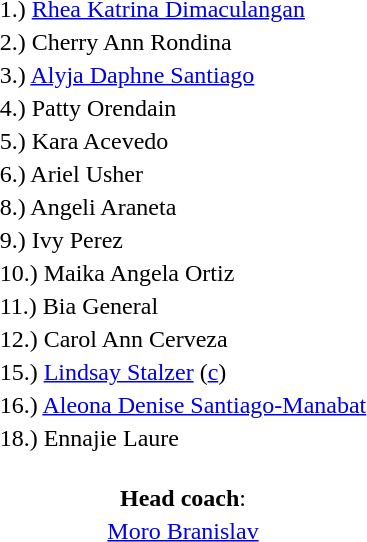<table style="text-align: center; margin-top: 2em; margin-left: auto; margin-right: auto">
<tr align=left>
<td>1.) <a href='#'>Rhea Katrina Dimaculangan</a></td>
</tr>
<tr align=left>
<td>2.) Cherry Ann Rondina</td>
</tr>
<tr align=left>
<td>3.) <a href='#'>Alyja Daphne Santiago</a></td>
</tr>
<tr align=left>
<td>4.) Patty Orendain</td>
</tr>
<tr align=left>
<td>5.) Kara Acevedo</td>
</tr>
<tr align=left>
<td>6.) Ariel Usher</td>
</tr>
<tr align=left>
<td>8.) Angeli Araneta</td>
</tr>
<tr align=left>
<td>9.) Ivy Perez</td>
</tr>
<tr align=left>
<td>10.) Maika Angela Ortiz</td>
</tr>
<tr align=left>
<td>11.) Bia General</td>
</tr>
<tr align=left>
<td>12.) Carol Ann Cerveza</td>
</tr>
<tr align=left>
<td>15.) <a href='#'>Lindsay Stalzer</a> (<a href='#'>c</a>)</td>
</tr>
<tr align=left>
<td>16.) <a href='#'>Aleona Denise Santiago-Manabat</a></td>
</tr>
<tr align=left>
<td>18.) Ennajie Laure</td>
</tr>
<tr>
<td><br><strong>Head coach</strong>:</td>
</tr>
<tr>
<td><a href='#'>Moro Branislav</a></td>
</tr>
</table>
